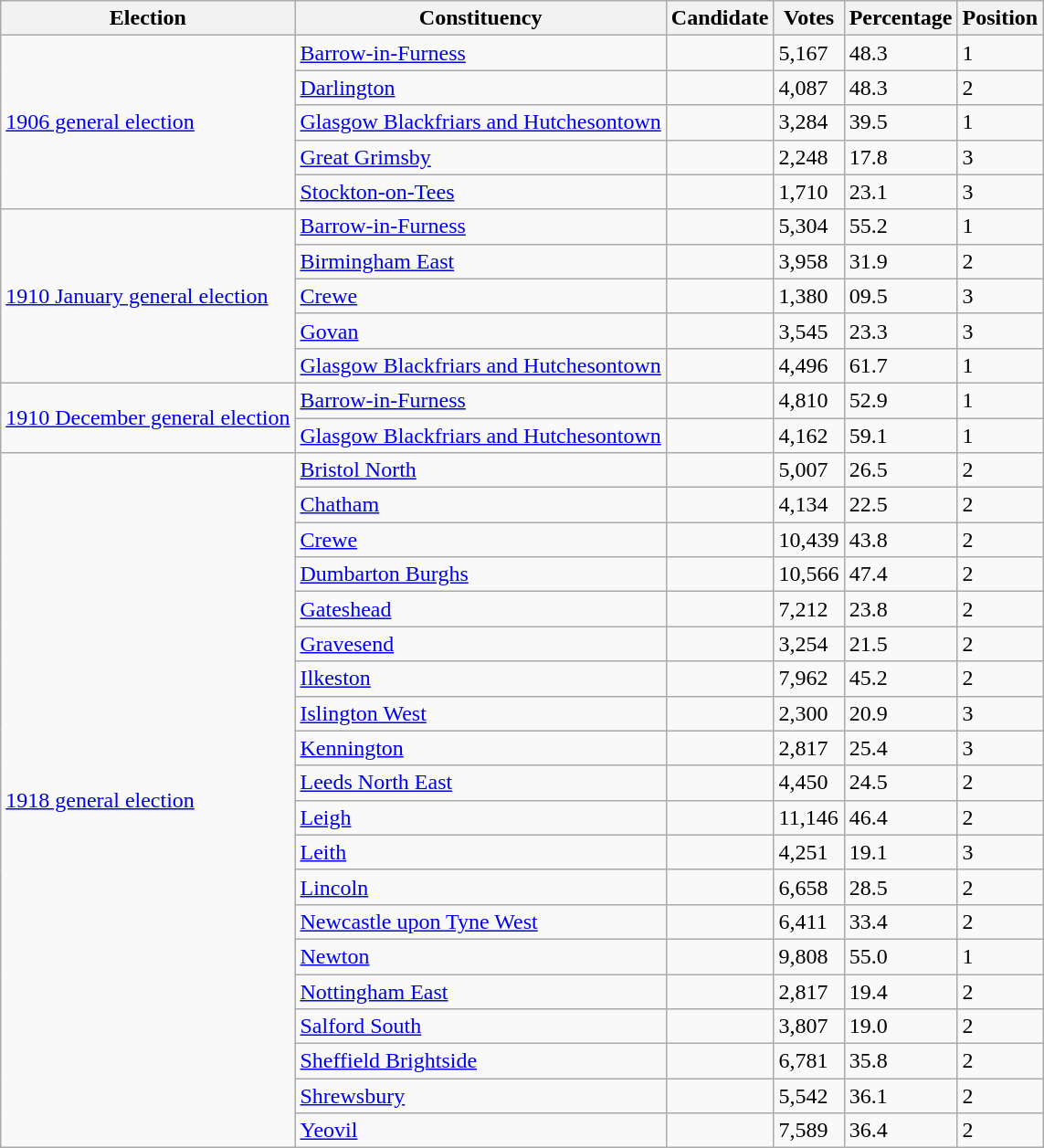<table class="wikitable sortable">
<tr>
<th>Election</th>
<th>Constituency</th>
<th>Candidate</th>
<th>Votes</th>
<th>Percentage</th>
<th>Position</th>
</tr>
<tr>
<td rowspan=5><a href='#'>1906 general election</a></td>
<td><a href='#'>Barrow-in-Furness</a></td>
<td></td>
<td>5,167</td>
<td>48.3</td>
<td>1</td>
</tr>
<tr>
<td><a href='#'>Darlington</a></td>
<td></td>
<td>4,087</td>
<td>48.3</td>
<td>2</td>
</tr>
<tr>
<td><a href='#'>Glasgow Blackfriars and Hutchesontown</a></td>
<td></td>
<td>3,284</td>
<td>39.5</td>
<td>1</td>
</tr>
<tr>
<td><a href='#'>Great Grimsby</a></td>
<td></td>
<td>2,248</td>
<td>17.8</td>
<td>3</td>
</tr>
<tr>
<td><a href='#'>Stockton-on-Tees</a></td>
<td></td>
<td>1,710</td>
<td>23.1</td>
<td>3</td>
</tr>
<tr>
<td rowspan=5><a href='#'>1910 January general election</a></td>
<td><a href='#'>Barrow-in-Furness</a></td>
<td></td>
<td>5,304</td>
<td>55.2</td>
<td>1</td>
</tr>
<tr>
<td><a href='#'>Birmingham East</a></td>
<td></td>
<td>3,958</td>
<td>31.9</td>
<td>2</td>
</tr>
<tr>
<td><a href='#'>Crewe</a></td>
<td></td>
<td>1,380</td>
<td>09.5</td>
<td>3</td>
</tr>
<tr>
<td><a href='#'>Govan</a></td>
<td></td>
<td>3,545</td>
<td>23.3</td>
<td>3</td>
</tr>
<tr>
<td><a href='#'>Glasgow Blackfriars and Hutchesontown</a></td>
<td></td>
<td>4,496</td>
<td>61.7</td>
<td>1</td>
</tr>
<tr>
<td rowspan=2><a href='#'>1910 December general election</a></td>
<td><a href='#'>Barrow-in-Furness</a></td>
<td></td>
<td>4,810</td>
<td>52.9</td>
<td>1</td>
</tr>
<tr>
<td><a href='#'>Glasgow Blackfriars and Hutchesontown</a></td>
<td></td>
<td>4,162</td>
<td>59.1</td>
<td>1</td>
</tr>
<tr>
<td rowspan=20><a href='#'>1918 general election</a></td>
<td><a href='#'>Bristol North</a></td>
<td></td>
<td>5,007</td>
<td>26.5</td>
<td>2</td>
</tr>
<tr>
<td><a href='#'>Chatham</a></td>
<td></td>
<td>4,134</td>
<td>22.5</td>
<td>2</td>
</tr>
<tr>
<td><a href='#'>Crewe</a></td>
<td></td>
<td>10,439</td>
<td>43.8</td>
<td>2</td>
</tr>
<tr>
<td><a href='#'>Dumbarton Burghs</a></td>
<td></td>
<td>10,566</td>
<td>47.4</td>
<td>2</td>
</tr>
<tr>
<td><a href='#'>Gateshead</a></td>
<td></td>
<td>7,212</td>
<td>23.8</td>
<td>2</td>
</tr>
<tr>
<td><a href='#'>Gravesend</a></td>
<td></td>
<td>3,254</td>
<td>21.5</td>
<td>2</td>
</tr>
<tr>
<td><a href='#'>Ilkeston</a></td>
<td></td>
<td>7,962</td>
<td>45.2</td>
<td>2</td>
</tr>
<tr>
<td><a href='#'>Islington West</a></td>
<td></td>
<td>2,300</td>
<td>20.9</td>
<td>3</td>
</tr>
<tr>
<td><a href='#'>Kennington</a></td>
<td></td>
<td>2,817</td>
<td>25.4</td>
<td>3</td>
</tr>
<tr>
<td><a href='#'>Leeds North East</a></td>
<td></td>
<td>4,450</td>
<td>24.5</td>
<td>2</td>
</tr>
<tr>
<td><a href='#'>Leigh</a></td>
<td></td>
<td>11,146</td>
<td>46.4</td>
<td>2</td>
</tr>
<tr>
<td><a href='#'>Leith</a></td>
<td></td>
<td>4,251</td>
<td>19.1</td>
<td>3</td>
</tr>
<tr>
<td><a href='#'>Lincoln</a></td>
<td></td>
<td>6,658</td>
<td>28.5</td>
<td>2</td>
</tr>
<tr>
<td><a href='#'>Newcastle upon Tyne West</a></td>
<td></td>
<td>6,411</td>
<td>33.4</td>
<td>2</td>
</tr>
<tr>
<td><a href='#'>Newton</a></td>
<td></td>
<td>9,808</td>
<td>55.0</td>
<td>1</td>
</tr>
<tr>
<td><a href='#'>Nottingham East</a></td>
<td></td>
<td>2,817</td>
<td>19.4</td>
<td>2</td>
</tr>
<tr>
<td><a href='#'>Salford South</a></td>
<td></td>
<td>3,807</td>
<td>19.0</td>
<td>2</td>
</tr>
<tr>
<td><a href='#'>Sheffield Brightside</a></td>
<td></td>
<td>6,781</td>
<td>35.8</td>
<td>2</td>
</tr>
<tr>
<td><a href='#'>Shrewsbury</a></td>
<td></td>
<td>5,542</td>
<td>36.1</td>
<td>2</td>
</tr>
<tr>
<td><a href='#'>Yeovil</a></td>
<td></td>
<td>7,589</td>
<td>36.4</td>
<td>2</td>
</tr>
</table>
